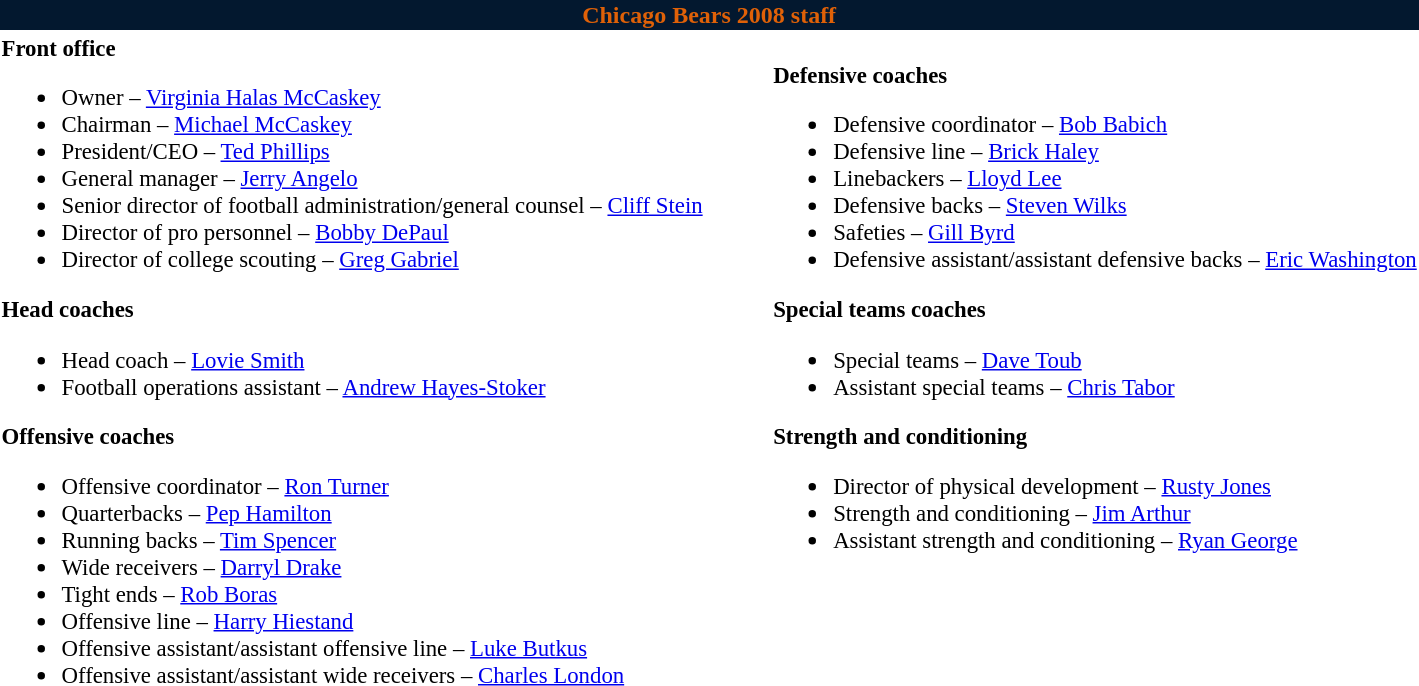<table class="toccolours" style="text-align: left;">
<tr>
<th colspan="7" style="background-color: #03182f; color: #df6108; text-align: center;"><strong>Chicago Bears 2008 staff</strong></th>
</tr>
<tr>
<td style="font-size: 95%;" valign="top"><strong>Front office</strong><br><ul><li>Owner – <a href='#'>Virginia Halas McCaskey</a></li><li>Chairman – <a href='#'>Michael McCaskey</a></li><li>President/CEO – <a href='#'>Ted Phillips</a></li><li>General manager – <a href='#'>Jerry Angelo</a></li><li>Senior director of football administration/general counsel – <a href='#'>Cliff Stein</a></li><li>Director of pro personnel – <a href='#'>Bobby DePaul</a></li><li>Director of college scouting – <a href='#'>Greg Gabriel</a></li></ul><strong>Head coaches</strong><ul><li>Head coach – <a href='#'>Lovie Smith</a></li><li>Football operations assistant – <a href='#'>Andrew Hayes-Stoker</a></li></ul><strong>Offensive coaches</strong><ul><li>Offensive coordinator – <a href='#'>Ron Turner</a></li><li>Quarterbacks – <a href='#'>Pep Hamilton</a></li><li>Running backs – <a href='#'>Tim Spencer</a></li><li>Wide receivers – <a href='#'>Darryl Drake</a></li><li>Tight ends – <a href='#'>Rob Boras</a></li><li>Offensive line – <a href='#'>Harry Hiestand</a></li><li>Offensive assistant/assistant offensive line – <a href='#'>Luke Butkus</a></li><li>Offensive assistant/assistant wide receivers – <a href='#'>Charles London</a></li></ul></td>
<td width="35"> </td>
<td valign="top"></td>
<td style="font-size: 95%;" valign="top"><br><strong>Defensive coaches</strong><ul><li>Defensive coordinator – <a href='#'>Bob Babich</a></li><li>Defensive line – <a href='#'>Brick Haley</a></li><li>Linebackers – <a href='#'>Lloyd Lee</a></li><li>Defensive backs – <a href='#'>Steven Wilks</a></li><li>Safeties – <a href='#'>Gill Byrd</a></li><li>Defensive assistant/assistant defensive backs – <a href='#'>Eric Washington</a></li></ul><strong>Special teams coaches</strong><ul><li>Special teams – <a href='#'>Dave Toub</a></li><li>Assistant special teams – <a href='#'>Chris Tabor</a></li></ul><strong>Strength and conditioning</strong><ul><li>Director of physical development – <a href='#'>Rusty Jones</a></li><li>Strength and conditioning – <a href='#'>Jim Arthur</a></li><li>Assistant strength and conditioning – <a href='#'>Ryan George</a></li></ul></td>
</tr>
</table>
